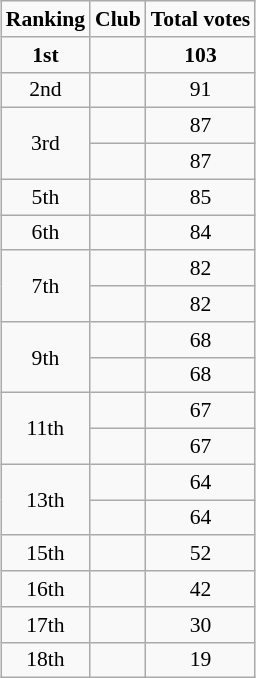<table class="wikitable sortable mw-collapsible" style="text-align: center; font-size: 90%; margin: 1em auto;">
<tr>
<td><strong>Ranking</strong></td>
<td><strong>Club</strong></td>
<td><strong>Total votes</strong></td>
</tr>
<tr>
<td><strong>1st</strong></td>
<td><strong></strong></td>
<td><strong>103</strong></td>
</tr>
<tr>
<td>2nd</td>
<td></td>
<td>91</td>
</tr>
<tr>
<td rowspan="2">3rd</td>
<td></td>
<td>87</td>
</tr>
<tr>
<td></td>
<td>87</td>
</tr>
<tr>
<td>5th</td>
<td></td>
<td>85</td>
</tr>
<tr>
<td>6th</td>
<td></td>
<td>84</td>
</tr>
<tr>
<td rowspan="2">7th</td>
<td></td>
<td>82</td>
</tr>
<tr>
<td></td>
<td>82</td>
</tr>
<tr>
<td rowspan="2">9th</td>
<td></td>
<td>68</td>
</tr>
<tr>
<td></td>
<td>68</td>
</tr>
<tr>
<td rowspan="2">11th</td>
<td></td>
<td>67</td>
</tr>
<tr>
<td></td>
<td>67</td>
</tr>
<tr>
<td rowspan="2">13th</td>
<td></td>
<td>64</td>
</tr>
<tr>
<td></td>
<td>64</td>
</tr>
<tr>
<td>15th</td>
<td></td>
<td>52</td>
</tr>
<tr>
<td>16th</td>
<td></td>
<td>42</td>
</tr>
<tr>
<td>17th</td>
<td></td>
<td>30</td>
</tr>
<tr>
<td>18th</td>
<td></td>
<td>19</td>
</tr>
</table>
